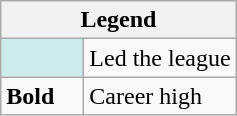<table class="wikitable mw-collapsible mw-collapsed">
<tr>
<th colspan="2">Legend</th>
</tr>
<tr>
<td style="background:#cfecec; width:3em;"></td>
<td>Led the league</td>
</tr>
<tr>
<td><strong>Bold</strong></td>
<td>Career high</td>
</tr>
</table>
